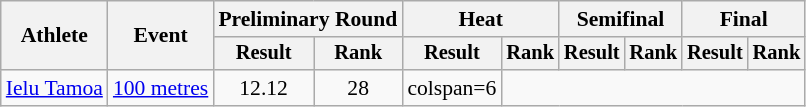<table class=wikitable style=font-size:90%>
<tr>
<th rowspan=2>Athlete</th>
<th rowspan=2>Event</th>
<th colspan=2>Preliminary Round</th>
<th colspan=2>Heat</th>
<th colspan=2>Semifinal</th>
<th colspan=2>Final</th>
</tr>
<tr style=font-size:95%>
<th>Result</th>
<th>Rank</th>
<th>Result</th>
<th>Rank</th>
<th>Result</th>
<th>Rank</th>
<th>Result</th>
<th>Rank</th>
</tr>
<tr align=center>
<td align=left><a href='#'>Ielu Tamoa</a></td>
<td align=left><a href='#'>100 metres</a></td>
<td>12.12 <strong></strong></td>
<td>28</td>
<td>colspan=6 </td>
</tr>
</table>
